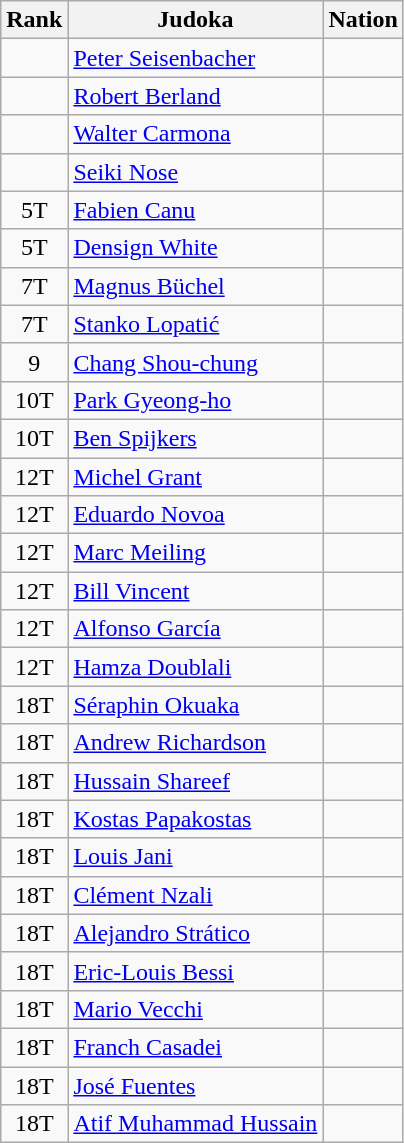<table class="wikitable sortable" style="text-align:center">
<tr>
<th>Rank</th>
<th>Judoka</th>
<th>Nation</th>
</tr>
<tr>
<td></td>
<td align="left"><a href='#'>Peter Seisenbacher</a></td>
<td align="left"></td>
</tr>
<tr>
<td></td>
<td align="left"><a href='#'>Robert Berland</a></td>
<td align="left"></td>
</tr>
<tr>
<td></td>
<td align="left"><a href='#'>Walter Carmona</a></td>
<td align="left"></td>
</tr>
<tr>
<td></td>
<td align="left"><a href='#'>Seiki Nose</a></td>
<td align="left"></td>
</tr>
<tr>
<td>5T</td>
<td align="left"><a href='#'>Fabien Canu</a></td>
<td align="left"></td>
</tr>
<tr>
<td>5T</td>
<td align="left"><a href='#'>Densign White</a></td>
<td align="left"></td>
</tr>
<tr>
<td>7T</td>
<td align="left"><a href='#'>Magnus Büchel</a></td>
<td align="left"></td>
</tr>
<tr>
<td>7T</td>
<td align="left"><a href='#'>Stanko Lopatić</a></td>
<td align="left"></td>
</tr>
<tr>
<td>9</td>
<td align="left"><a href='#'>Chang Shou-chung</a></td>
<td align="left"></td>
</tr>
<tr>
<td>10T</td>
<td align="left"><a href='#'>Park Gyeong-ho</a></td>
<td align="left"></td>
</tr>
<tr>
<td>10T</td>
<td align="left"><a href='#'>Ben Spijkers</a></td>
<td align="left"></td>
</tr>
<tr>
<td>12T</td>
<td align="left"><a href='#'>Michel Grant</a></td>
<td align="left"></td>
</tr>
<tr>
<td>12T</td>
<td align="left"><a href='#'>Eduardo Novoa</a></td>
<td align="left"></td>
</tr>
<tr>
<td>12T</td>
<td align="left"><a href='#'>Marc Meiling</a></td>
<td align="left"></td>
</tr>
<tr>
<td>12T</td>
<td align="left"><a href='#'>Bill Vincent</a></td>
<td align="left"></td>
</tr>
<tr>
<td>12T</td>
<td align="left"><a href='#'>Alfonso García</a></td>
<td align="left"></td>
</tr>
<tr>
<td>12T</td>
<td align="left"><a href='#'>Hamza Doublali</a></td>
<td align="left"></td>
</tr>
<tr>
<td>18T</td>
<td align="left"><a href='#'>Séraphin Okuaka</a></td>
<td align="left"></td>
</tr>
<tr>
<td>18T</td>
<td align="left"><a href='#'>Andrew Richardson</a></td>
<td align="left"></td>
</tr>
<tr>
<td>18T</td>
<td align="left"><a href='#'>Hussain Shareef</a></td>
<td align="left"></td>
</tr>
<tr>
<td>18T</td>
<td align="left"><a href='#'>Kostas Papakostas</a></td>
<td align="left"></td>
</tr>
<tr>
<td>18T</td>
<td align="left"><a href='#'>Louis Jani</a></td>
<td align="left"></td>
</tr>
<tr>
<td>18T</td>
<td align="left"><a href='#'>Clément Nzali</a></td>
<td align="left"></td>
</tr>
<tr>
<td>18T</td>
<td align="left"><a href='#'>Alejandro Strático</a></td>
<td align="left"></td>
</tr>
<tr>
<td>18T</td>
<td align="left"><a href='#'>Eric-Louis Bessi</a></td>
<td align="left"></td>
</tr>
<tr>
<td>18T</td>
<td align="left"><a href='#'>Mario Vecchi</a></td>
<td align="left"></td>
</tr>
<tr>
<td>18T</td>
<td align="left"><a href='#'>Franch Casadei</a></td>
<td align="left"></td>
</tr>
<tr>
<td>18T</td>
<td align="left"><a href='#'>José Fuentes</a></td>
<td align="left"></td>
</tr>
<tr>
<td>18T</td>
<td align="left"><a href='#'>Atif Muhammad Hussain</a></td>
<td align="left"></td>
</tr>
</table>
